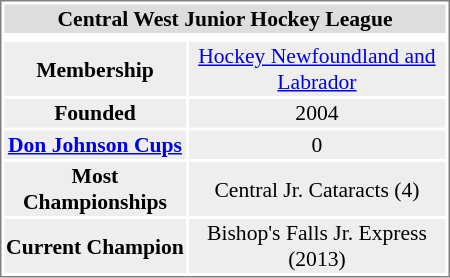<table cellpadding="0" align="right">
<tr align="right" style="vertical-align: top">
<td><br><table cellpadding="1" width="300px" style="font-size: 90%; border: 1px solid gray;">
<tr align="center" bgcolor="#dddddd">
<td colspan="2"><strong>Central West Junior Hockey League</strong></td>
</tr>
<tr align="center">
<td colspan="2"></td>
</tr>
<tr align="center" bgcolor="#eeeeee">
<td><strong>Membership</strong></td>
<td><a href='#'>Hockey Newfoundland and Labrador</a></td>
</tr>
<tr align="center" bgcolor="#eeeeee">
<td><strong>Founded</strong></td>
<td>2004</td>
</tr>
<tr align="center" bgcolor="#eeeeee">
<td><strong><a href='#'>Don Johnson Cups</a></strong></td>
<td>0</td>
</tr>
<tr align="center" bgcolor="#eeeeee">
<td><strong>Most Championships</strong></td>
<td>Central Jr. Cataracts (4)</td>
</tr>
<tr align="center" bgcolor="#eeeeee">
<td><strong>Current Champion</strong></td>
<td>Bishop's Falls Jr. Express (2013)</td>
</tr>
</table>
</td>
</tr>
</table>
